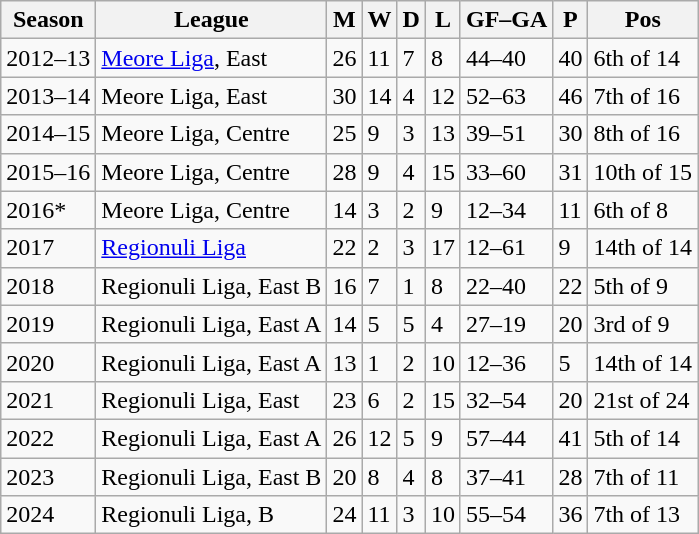<table class="wikitable">
<tr>
<th>Season</th>
<th>League</th>
<th>M</th>
<th>W</th>
<th>D</th>
<th>L</th>
<th>GF–GA</th>
<th>P</th>
<th>Pos</th>
</tr>
<tr>
<td>2012–13</td>
<td><a href='#'>Meore Liga</a>, East</td>
<td>26</td>
<td>11</td>
<td>7</td>
<td>8</td>
<td>44–40</td>
<td>40</td>
<td>6th of 14</td>
</tr>
<tr>
<td>2013–14</td>
<td>Meore Liga, East</td>
<td>30</td>
<td>14</td>
<td>4</td>
<td>12</td>
<td>52–63</td>
<td>46</td>
<td>7th of 16</td>
</tr>
<tr>
<td>2014–15</td>
<td>Meore Liga, Centre</td>
<td>25</td>
<td>9</td>
<td>3</td>
<td>13</td>
<td>39–51</td>
<td>30</td>
<td>8th of 16</td>
</tr>
<tr>
<td>2015–16</td>
<td>Meore Liga, Centre</td>
<td>28</td>
<td>9</td>
<td>4</td>
<td>15</td>
<td>33–60</td>
<td>31</td>
<td>10th of 15</td>
</tr>
<tr>
<td>2016*</td>
<td>Meore Liga, Centre</td>
<td>14</td>
<td>3</td>
<td>2</td>
<td>9</td>
<td>12–34</td>
<td>11</td>
<td>6th of 8</td>
</tr>
<tr>
<td>2017</td>
<td><a href='#'>Regionuli Liga</a></td>
<td>22</td>
<td>2</td>
<td>3</td>
<td>17</td>
<td>12–61</td>
<td>9</td>
<td>14th of 14</td>
</tr>
<tr>
<td>2018</td>
<td>Regionuli Liga, East B</td>
<td>16</td>
<td>7</td>
<td>1</td>
<td>8</td>
<td>22–40</td>
<td>22</td>
<td>5th of 9</td>
</tr>
<tr>
<td>2019</td>
<td>Regionuli Liga, East A</td>
<td>14</td>
<td>5</td>
<td>5</td>
<td>4</td>
<td>27–19</td>
<td>20</td>
<td>3rd of 9</td>
</tr>
<tr>
<td>2020</td>
<td>Regionuli Liga, East A</td>
<td>13</td>
<td>1</td>
<td>2</td>
<td>10</td>
<td>12–36</td>
<td>5</td>
<td>14th of 14</td>
</tr>
<tr>
<td>2021</td>
<td>Regionuli Liga, East</td>
<td>23</td>
<td>6</td>
<td>2</td>
<td>15</td>
<td>32–54</td>
<td>20</td>
<td>21st of 24</td>
</tr>
<tr>
<td>2022</td>
<td>Regionuli Liga, East A</td>
<td>26</td>
<td>12</td>
<td>5</td>
<td>9</td>
<td>57–44</td>
<td>41</td>
<td>5th of 14</td>
</tr>
<tr>
<td>2023</td>
<td>Regionuli Liga, East B</td>
<td>20</td>
<td>8</td>
<td>4</td>
<td>8</td>
<td>37–41</td>
<td>28</td>
<td>7th of 11</td>
</tr>
<tr>
<td>2024</td>
<td>Regionuli Liga, B</td>
<td>24</td>
<td>11</td>
<td>3</td>
<td>10</td>
<td>55–54</td>
<td>36</td>
<td>7th of 13</td>
</tr>
</table>
